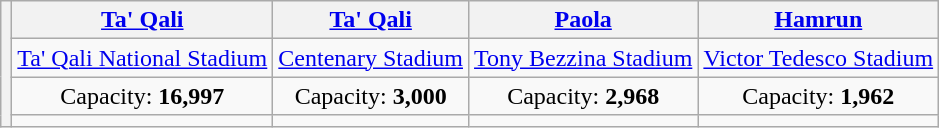<table class="wikitable" style="text-align:center">
<tr>
<th rowspan="5"></th>
<th><a href='#'>Ta' Qali</a></th>
<th><a href='#'>Ta' Qali</a></th>
<th><a href='#'>Paola</a></th>
<th><a href='#'>Hamrun</a></th>
</tr>
<tr>
<td><a href='#'>Ta' Qali National Stadium</a></td>
<td><a href='#'>Centenary Stadium</a></td>
<td><a href='#'>Tony Bezzina Stadium</a></td>
<td><a href='#'>Victor Tedesco Stadium</a></td>
</tr>
<tr>
<td>Capacity: <strong>16,997</strong></td>
<td>Capacity: <strong>3,000</strong></td>
<td>Capacity: <strong>2,968</strong></td>
<td>Capacity: <strong>1,962</strong></td>
</tr>
<tr>
<td></td>
<td></td>
<td></td>
<td></td>
</tr>
</table>
